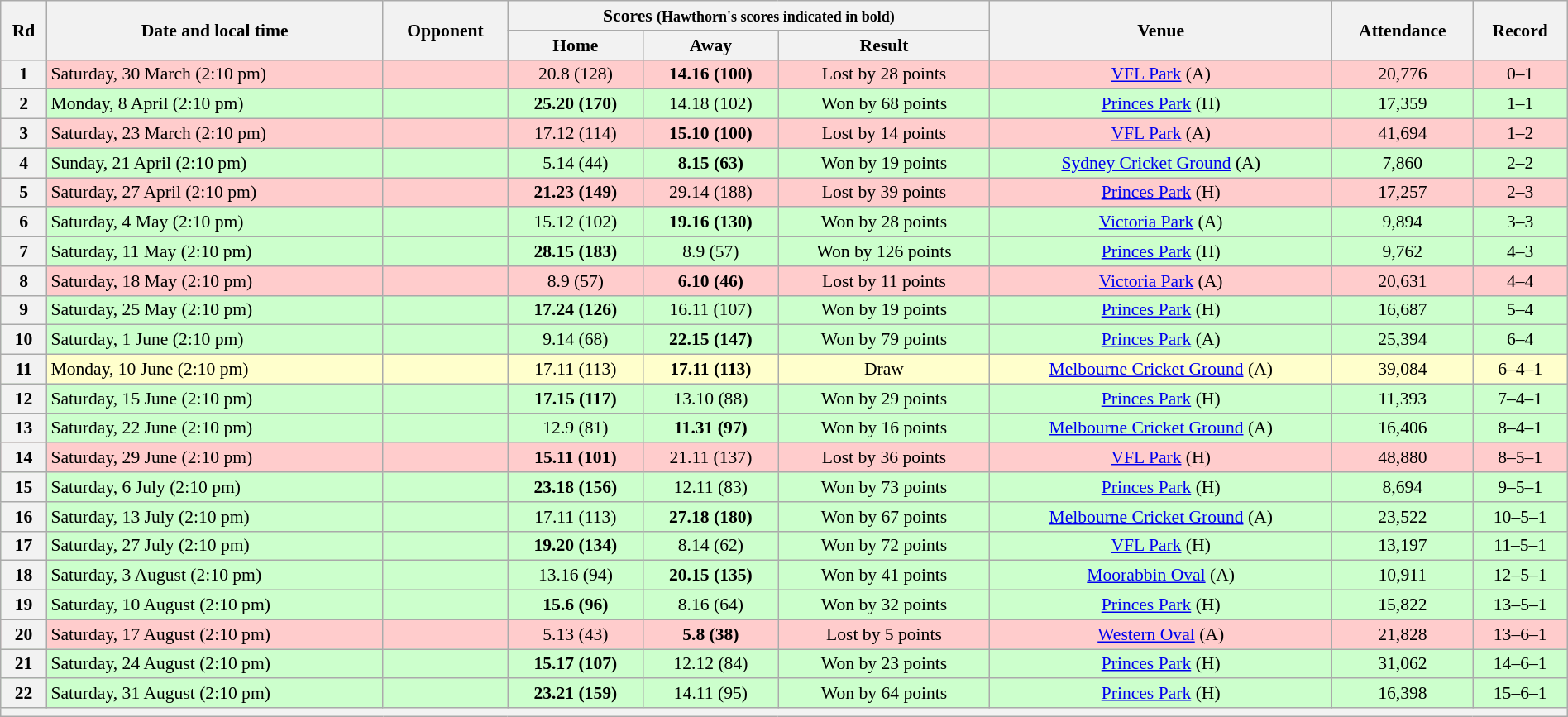<table class="wikitable" style="font-size:90%; text-align:center; width: 100%; margin-left: auto; margin-right: auto">
<tr>
<th rowspan="2">Rd</th>
<th rowspan="2">Date and local time</th>
<th rowspan="2">Opponent</th>
<th colspan="3">Scores <small>(Hawthorn's scores indicated in bold)</small></th>
<th rowspan="2">Venue</th>
<th rowspan="2">Attendance</th>
<th rowspan="2">Record</th>
</tr>
<tr>
<th>Home</th>
<th>Away</th>
<th>Result</th>
</tr>
<tr style="background:#fcc;">
<th>1</th>
<td align=left>Saturday, 30 March (2:10 pm)</td>
<td align=left></td>
<td>20.8 (128)</td>
<td><strong>14.16 (100)</strong></td>
<td>Lost by 28 points</td>
<td><a href='#'>VFL Park</a> (A)</td>
<td>20,776</td>
<td>0–1</td>
</tr>
<tr style="background:#cfc">
<th>2</th>
<td align=left>Monday, 8 April (2:10 pm)</td>
<td align=left></td>
<td><strong>25.20 (170)</strong></td>
<td>14.18 (102)</td>
<td>Won by 68 points</td>
<td><a href='#'>Princes Park</a> (H)</td>
<td>17,359</td>
<td>1–1</td>
</tr>
<tr style="background:#fcc;">
<th>3</th>
<td align=left>Saturday, 23 March (2:10 pm)</td>
<td align=left></td>
<td>17.12 (114)</td>
<td><strong>15.10 (100)</strong></td>
<td>Lost by 14 points</td>
<td><a href='#'>VFL Park</a> (A)</td>
<td>41,694</td>
<td>1–2</td>
</tr>
<tr style="background:#cfc">
<th>4</th>
<td align=left>Sunday, 21 April (2:10 pm)</td>
<td align=left></td>
<td>5.14 (44)</td>
<td><strong>8.15 (63)</strong></td>
<td>Won by 19 points</td>
<td><a href='#'>Sydney Cricket Ground</a> (A)</td>
<td>7,860</td>
<td>2–2</td>
</tr>
<tr style="background:#fcc;">
<th>5</th>
<td align=left>Saturday, 27 April (2:10 pm)</td>
<td align=left></td>
<td><strong>21.23 (149)</strong></td>
<td>29.14 (188)</td>
<td>Lost by 39 points</td>
<td><a href='#'>Princes Park</a> (H)</td>
<td>17,257</td>
<td>2–3</td>
</tr>
<tr style="background:#cfc">
<th>6</th>
<td align=left>Saturday, 4 May (2:10 pm)</td>
<td align=left></td>
<td>15.12 (102)</td>
<td><strong>19.16 (130)</strong></td>
<td>Won by 28 points</td>
<td><a href='#'>Victoria Park</a> (A)</td>
<td>9,894</td>
<td>3–3</td>
</tr>
<tr style="background:#cfc">
<th>7</th>
<td align=left>Saturday, 11 May (2:10 pm)</td>
<td align=left></td>
<td><strong>28.15 (183)</strong></td>
<td>8.9 (57)</td>
<td>Won by 126 points</td>
<td><a href='#'>Princes Park</a> (H)</td>
<td>9,762</td>
<td>4–3</td>
</tr>
<tr style="background:#fcc;">
<th>8</th>
<td align=left>Saturday, 18 May (2:10 pm)</td>
<td align=left></td>
<td>8.9 (57)</td>
<td><strong>6.10 (46)</strong></td>
<td>Lost by 11 points</td>
<td><a href='#'>Victoria Park</a> (A)</td>
<td>20,631</td>
<td>4–4</td>
</tr>
<tr style="background:#cfc">
<th>9</th>
<td align=left>Saturday, 25 May (2:10 pm)</td>
<td align=left></td>
<td><strong>17.24 (126)</strong></td>
<td>16.11 (107)</td>
<td>Won by 19 points</td>
<td><a href='#'>Princes Park</a> (H)</td>
<td>16,687</td>
<td>5–4</td>
</tr>
<tr style="background:#cfc">
<th>10</th>
<td align=left>Saturday, 1 June (2:10 pm)</td>
<td align=left></td>
<td>9.14 (68)</td>
<td><strong>22.15 (147)</strong></td>
<td>Won by 79 points</td>
<td><a href='#'>Princes Park</a> (A)</td>
<td>25,394</td>
<td>6–4</td>
</tr>
<tr style="background:#ffc;">
<th>11</th>
<td align=left>Monday, 10 June (2:10 pm)</td>
<td align=left></td>
<td>17.11 (113)</td>
<td><strong>17.11 (113)</strong></td>
<td>Draw</td>
<td><a href='#'>Melbourne Cricket Ground</a> (A)</td>
<td>39,084</td>
<td>6–4–1</td>
</tr>
<tr style="background:#cfc">
<th>12</th>
<td align=left>Saturday, 15 June (2:10 pm)</td>
<td align=left></td>
<td><strong>17.15 (117)</strong></td>
<td>13.10 (88)</td>
<td>Won by 29 points</td>
<td><a href='#'>Princes Park</a> (H)</td>
<td>11,393</td>
<td>7–4–1</td>
</tr>
<tr style="background:#cfc">
<th>13</th>
<td align=left>Saturday, 22 June (2:10 pm)</td>
<td align=left></td>
<td>12.9 (81)</td>
<td><strong>11.31 (97)</strong></td>
<td>Won by 16 points</td>
<td><a href='#'>Melbourne Cricket Ground</a> (A)</td>
<td>16,406</td>
<td>8–4–1</td>
</tr>
<tr style="background:#fcc;">
<th>14</th>
<td align=left>Saturday, 29 June (2:10 pm)</td>
<td align=left></td>
<td><strong>15.11 (101)</strong></td>
<td>21.11 (137)</td>
<td>Lost by 36 points</td>
<td><a href='#'>VFL Park</a> (H)</td>
<td>48,880</td>
<td>8–5–1</td>
</tr>
<tr style="background:#cfc">
<th>15</th>
<td align=left>Saturday, 6 July (2:10 pm)</td>
<td align=left></td>
<td><strong>23.18 (156)</strong></td>
<td>12.11 (83)</td>
<td>Won by 73 points</td>
<td><a href='#'>Princes Park</a> (H)</td>
<td>8,694</td>
<td>9–5–1</td>
</tr>
<tr style="background:#cfc">
<th>16</th>
<td align=left>Saturday, 13 July (2:10 pm)</td>
<td align=left></td>
<td>17.11 (113)</td>
<td><strong>27.18 (180)</strong></td>
<td>Won by 67 points</td>
<td><a href='#'>Melbourne Cricket Ground</a> (A)</td>
<td>23,522</td>
<td>10–5–1</td>
</tr>
<tr style="background:#cfc">
<th>17</th>
<td align=left>Saturday, 27 July (2:10 pm)</td>
<td align=left></td>
<td><strong>19.20 (134)</strong></td>
<td>8.14 (62)</td>
<td>Won by 72 points</td>
<td><a href='#'>VFL Park</a> (H)</td>
<td>13,197</td>
<td>11–5–1</td>
</tr>
<tr style="background:#cfc">
<th>18</th>
<td align=left>Saturday, 3 August (2:10 pm)</td>
<td align=left></td>
<td>13.16 (94)</td>
<td><strong>20.15 (135)</strong></td>
<td>Won by 41 points</td>
<td><a href='#'>Moorabbin Oval</a> (A)</td>
<td>10,911</td>
<td>12–5–1</td>
</tr>
<tr style="background:#cfc">
<th>19</th>
<td align=left>Saturday, 10 August (2:10 pm)</td>
<td align=left></td>
<td><strong>15.6 (96)</strong></td>
<td>8.16 (64)</td>
<td>Won by 32 points</td>
<td><a href='#'>Princes Park</a> (H)</td>
<td>15,822</td>
<td>13–5–1</td>
</tr>
<tr style="background:#fcc;">
<th>20</th>
<td align=left>Saturday, 17 August (2:10 pm)</td>
<td align=left></td>
<td>5.13 (43)</td>
<td><strong>5.8 (38)</strong></td>
<td>Lost by 5 points</td>
<td><a href='#'>Western Oval</a> (A)</td>
<td>21,828</td>
<td>13–6–1</td>
</tr>
<tr style="background:#cfc">
<th>21</th>
<td align=left>Saturday, 24 August (2:10 pm)</td>
<td align=left></td>
<td><strong>15.17 (107)</strong></td>
<td>12.12 (84)</td>
<td>Won by 23 points</td>
<td><a href='#'>Princes Park</a> (H)</td>
<td>31,062</td>
<td>14–6–1</td>
</tr>
<tr style="background:#cfc">
<th>22</th>
<td align=left>Saturday, 31 August (2:10 pm)</td>
<td align=left></td>
<td><strong>23.21 (159)</strong></td>
<td>14.11 (95)</td>
<td>Won by 64 points</td>
<td><a href='#'>Princes Park</a> (H)</td>
<td>16,398</td>
<td>15–6–1</td>
</tr>
<tr>
<th colspan=9></th>
</tr>
</table>
